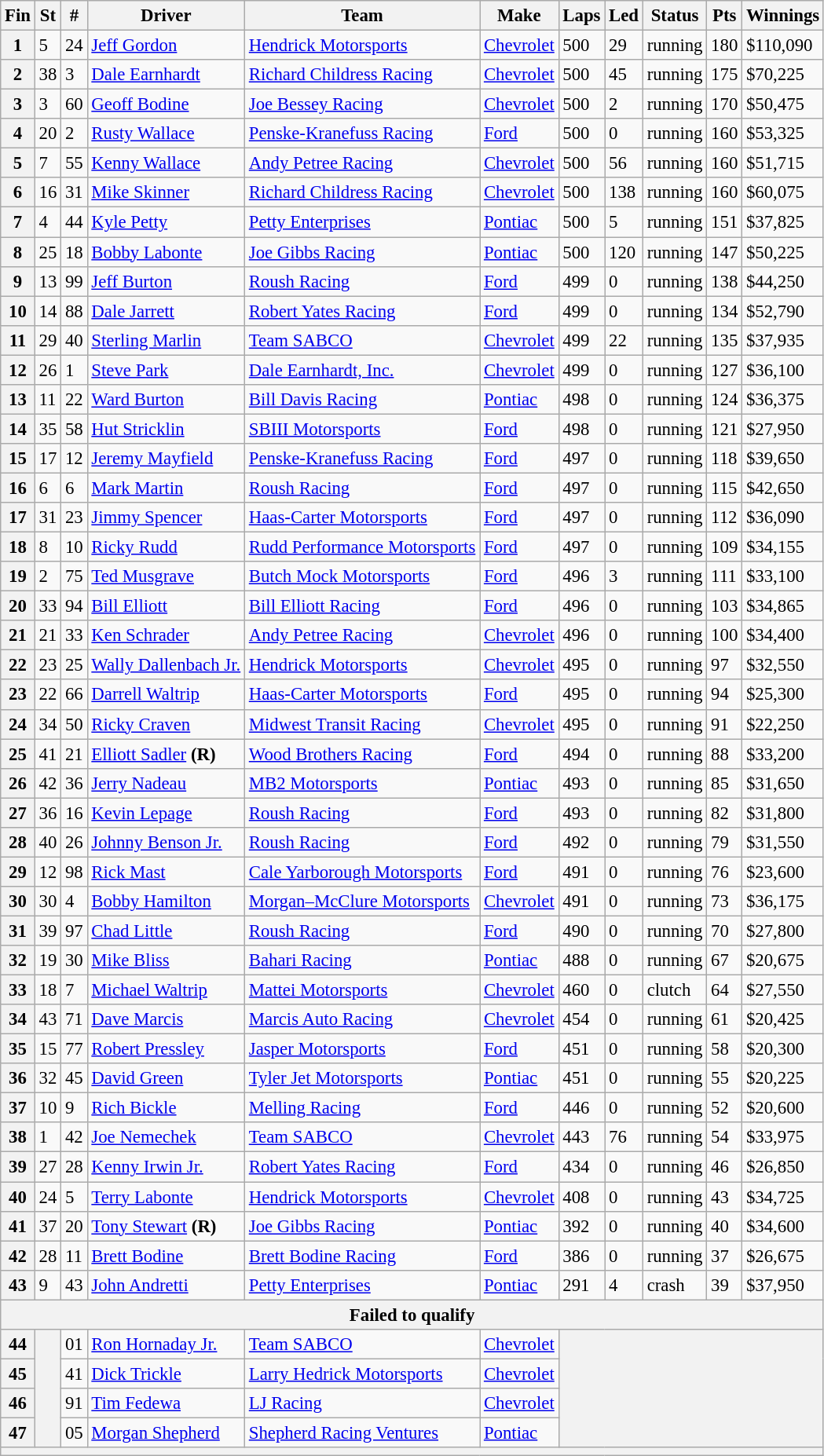<table class="wikitable" style="font-size:95%">
<tr>
<th>Fin</th>
<th>St</th>
<th>#</th>
<th>Driver</th>
<th>Team</th>
<th>Make</th>
<th>Laps</th>
<th>Led</th>
<th>Status</th>
<th>Pts</th>
<th>Winnings</th>
</tr>
<tr>
<th>1</th>
<td>5</td>
<td>24</td>
<td><a href='#'>Jeff Gordon</a></td>
<td><a href='#'>Hendrick Motorsports</a></td>
<td><a href='#'>Chevrolet</a></td>
<td>500</td>
<td>29</td>
<td>running</td>
<td>180</td>
<td>$110,090</td>
</tr>
<tr>
<th>2</th>
<td>38</td>
<td>3</td>
<td><a href='#'>Dale Earnhardt</a></td>
<td><a href='#'>Richard Childress Racing</a></td>
<td><a href='#'>Chevrolet</a></td>
<td>500</td>
<td>45</td>
<td>running</td>
<td>175</td>
<td>$70,225</td>
</tr>
<tr>
<th>3</th>
<td>3</td>
<td>60</td>
<td><a href='#'>Geoff Bodine</a></td>
<td><a href='#'>Joe Bessey Racing</a></td>
<td><a href='#'>Chevrolet</a></td>
<td>500</td>
<td>2</td>
<td>running</td>
<td>170</td>
<td>$50,475</td>
</tr>
<tr>
<th>4</th>
<td>20</td>
<td>2</td>
<td><a href='#'>Rusty Wallace</a></td>
<td><a href='#'>Penske-Kranefuss Racing</a></td>
<td><a href='#'>Ford</a></td>
<td>500</td>
<td>0</td>
<td>running</td>
<td>160</td>
<td>$53,325</td>
</tr>
<tr>
<th>5</th>
<td>7</td>
<td>55</td>
<td><a href='#'>Kenny Wallace</a></td>
<td><a href='#'>Andy Petree Racing</a></td>
<td><a href='#'>Chevrolet</a></td>
<td>500</td>
<td>56</td>
<td>running</td>
<td>160</td>
<td>$51,715</td>
</tr>
<tr>
<th>6</th>
<td>16</td>
<td>31</td>
<td><a href='#'>Mike Skinner</a></td>
<td><a href='#'>Richard Childress Racing</a></td>
<td><a href='#'>Chevrolet</a></td>
<td>500</td>
<td>138</td>
<td>running</td>
<td>160</td>
<td>$60,075</td>
</tr>
<tr>
<th>7</th>
<td>4</td>
<td>44</td>
<td><a href='#'>Kyle Petty</a></td>
<td><a href='#'>Petty Enterprises</a></td>
<td><a href='#'>Pontiac</a></td>
<td>500</td>
<td>5</td>
<td>running</td>
<td>151</td>
<td>$37,825</td>
</tr>
<tr>
<th>8</th>
<td>25</td>
<td>18</td>
<td><a href='#'>Bobby Labonte</a></td>
<td><a href='#'>Joe Gibbs Racing</a></td>
<td><a href='#'>Pontiac</a></td>
<td>500</td>
<td>120</td>
<td>running</td>
<td>147</td>
<td>$50,225</td>
</tr>
<tr>
<th>9</th>
<td>13</td>
<td>99</td>
<td><a href='#'>Jeff Burton</a></td>
<td><a href='#'>Roush Racing</a></td>
<td><a href='#'>Ford</a></td>
<td>499</td>
<td>0</td>
<td>running</td>
<td>138</td>
<td>$44,250</td>
</tr>
<tr>
<th>10</th>
<td>14</td>
<td>88</td>
<td><a href='#'>Dale Jarrett</a></td>
<td><a href='#'>Robert Yates Racing</a></td>
<td><a href='#'>Ford</a></td>
<td>499</td>
<td>0</td>
<td>running</td>
<td>134</td>
<td>$52,790</td>
</tr>
<tr>
<th>11</th>
<td>29</td>
<td>40</td>
<td><a href='#'>Sterling Marlin</a></td>
<td><a href='#'>Team SABCO</a></td>
<td><a href='#'>Chevrolet</a></td>
<td>499</td>
<td>22</td>
<td>running</td>
<td>135</td>
<td>$37,935</td>
</tr>
<tr>
<th>12</th>
<td>26</td>
<td>1</td>
<td><a href='#'>Steve Park</a></td>
<td><a href='#'>Dale Earnhardt, Inc.</a></td>
<td><a href='#'>Chevrolet</a></td>
<td>499</td>
<td>0</td>
<td>running</td>
<td>127</td>
<td>$36,100</td>
</tr>
<tr>
<th>13</th>
<td>11</td>
<td>22</td>
<td><a href='#'>Ward Burton</a></td>
<td><a href='#'>Bill Davis Racing</a></td>
<td><a href='#'>Pontiac</a></td>
<td>498</td>
<td>0</td>
<td>running</td>
<td>124</td>
<td>$36,375</td>
</tr>
<tr>
<th>14</th>
<td>35</td>
<td>58</td>
<td><a href='#'>Hut Stricklin</a></td>
<td><a href='#'>SBIII Motorsports</a></td>
<td><a href='#'>Ford</a></td>
<td>498</td>
<td>0</td>
<td>running</td>
<td>121</td>
<td>$27,950</td>
</tr>
<tr>
<th>15</th>
<td>17</td>
<td>12</td>
<td><a href='#'>Jeremy Mayfield</a></td>
<td><a href='#'>Penske-Kranefuss Racing</a></td>
<td><a href='#'>Ford</a></td>
<td>497</td>
<td>0</td>
<td>running</td>
<td>118</td>
<td>$39,650</td>
</tr>
<tr>
<th>16</th>
<td>6</td>
<td>6</td>
<td><a href='#'>Mark Martin</a></td>
<td><a href='#'>Roush Racing</a></td>
<td><a href='#'>Ford</a></td>
<td>497</td>
<td>0</td>
<td>running</td>
<td>115</td>
<td>$42,650</td>
</tr>
<tr>
<th>17</th>
<td>31</td>
<td>23</td>
<td><a href='#'>Jimmy Spencer</a></td>
<td><a href='#'>Haas-Carter Motorsports</a></td>
<td><a href='#'>Ford</a></td>
<td>497</td>
<td>0</td>
<td>running</td>
<td>112</td>
<td>$36,090</td>
</tr>
<tr>
<th>18</th>
<td>8</td>
<td>10</td>
<td><a href='#'>Ricky Rudd</a></td>
<td><a href='#'>Rudd Performance Motorsports</a></td>
<td><a href='#'>Ford</a></td>
<td>497</td>
<td>0</td>
<td>running</td>
<td>109</td>
<td>$34,155</td>
</tr>
<tr>
<th>19</th>
<td>2</td>
<td>75</td>
<td><a href='#'>Ted Musgrave</a></td>
<td><a href='#'>Butch Mock Motorsports</a></td>
<td><a href='#'>Ford</a></td>
<td>496</td>
<td>3</td>
<td>running</td>
<td>111</td>
<td>$33,100</td>
</tr>
<tr>
<th>20</th>
<td>33</td>
<td>94</td>
<td><a href='#'>Bill Elliott</a></td>
<td><a href='#'>Bill Elliott Racing</a></td>
<td><a href='#'>Ford</a></td>
<td>496</td>
<td>0</td>
<td>running</td>
<td>103</td>
<td>$34,865</td>
</tr>
<tr>
<th>21</th>
<td>21</td>
<td>33</td>
<td><a href='#'>Ken Schrader</a></td>
<td><a href='#'>Andy Petree Racing</a></td>
<td><a href='#'>Chevrolet</a></td>
<td>496</td>
<td>0</td>
<td>running</td>
<td>100</td>
<td>$34,400</td>
</tr>
<tr>
<th>22</th>
<td>23</td>
<td>25</td>
<td><a href='#'>Wally Dallenbach Jr.</a></td>
<td><a href='#'>Hendrick Motorsports</a></td>
<td><a href='#'>Chevrolet</a></td>
<td>495</td>
<td>0</td>
<td>running</td>
<td>97</td>
<td>$32,550</td>
</tr>
<tr>
<th>23</th>
<td>22</td>
<td>66</td>
<td><a href='#'>Darrell Waltrip</a></td>
<td><a href='#'>Haas-Carter Motorsports</a></td>
<td><a href='#'>Ford</a></td>
<td>495</td>
<td>0</td>
<td>running</td>
<td>94</td>
<td>$25,300</td>
</tr>
<tr>
<th>24</th>
<td>34</td>
<td>50</td>
<td><a href='#'>Ricky Craven</a></td>
<td><a href='#'>Midwest Transit Racing</a></td>
<td><a href='#'>Chevrolet</a></td>
<td>495</td>
<td>0</td>
<td>running</td>
<td>91</td>
<td>$22,250</td>
</tr>
<tr>
<th>25</th>
<td>41</td>
<td>21</td>
<td><a href='#'>Elliott Sadler</a> <strong>(R)</strong></td>
<td><a href='#'>Wood Brothers Racing</a></td>
<td><a href='#'>Ford</a></td>
<td>494</td>
<td>0</td>
<td>running</td>
<td>88</td>
<td>$33,200</td>
</tr>
<tr>
<th>26</th>
<td>42</td>
<td>36</td>
<td><a href='#'>Jerry Nadeau</a></td>
<td><a href='#'>MB2 Motorsports</a></td>
<td><a href='#'>Pontiac</a></td>
<td>493</td>
<td>0</td>
<td>running</td>
<td>85</td>
<td>$31,650</td>
</tr>
<tr>
<th>27</th>
<td>36</td>
<td>16</td>
<td><a href='#'>Kevin Lepage</a></td>
<td><a href='#'>Roush Racing</a></td>
<td><a href='#'>Ford</a></td>
<td>493</td>
<td>0</td>
<td>running</td>
<td>82</td>
<td>$31,800</td>
</tr>
<tr>
<th>28</th>
<td>40</td>
<td>26</td>
<td><a href='#'>Johnny Benson Jr.</a></td>
<td><a href='#'>Roush Racing</a></td>
<td><a href='#'>Ford</a></td>
<td>492</td>
<td>0</td>
<td>running</td>
<td>79</td>
<td>$31,550</td>
</tr>
<tr>
<th>29</th>
<td>12</td>
<td>98</td>
<td><a href='#'>Rick Mast</a></td>
<td><a href='#'>Cale Yarborough Motorsports</a></td>
<td><a href='#'>Ford</a></td>
<td>491</td>
<td>0</td>
<td>running</td>
<td>76</td>
<td>$23,600</td>
</tr>
<tr>
<th>30</th>
<td>30</td>
<td>4</td>
<td><a href='#'>Bobby Hamilton</a></td>
<td><a href='#'>Morgan–McClure Motorsports</a></td>
<td><a href='#'>Chevrolet</a></td>
<td>491</td>
<td>0</td>
<td>running</td>
<td>73</td>
<td>$36,175</td>
</tr>
<tr>
<th>31</th>
<td>39</td>
<td>97</td>
<td><a href='#'>Chad Little</a></td>
<td><a href='#'>Roush Racing</a></td>
<td><a href='#'>Ford</a></td>
<td>490</td>
<td>0</td>
<td>running</td>
<td>70</td>
<td>$27,800</td>
</tr>
<tr>
<th>32</th>
<td>19</td>
<td>30</td>
<td><a href='#'>Mike Bliss</a></td>
<td><a href='#'>Bahari Racing</a></td>
<td><a href='#'>Pontiac</a></td>
<td>488</td>
<td>0</td>
<td>running</td>
<td>67</td>
<td>$20,675</td>
</tr>
<tr>
<th>33</th>
<td>18</td>
<td>7</td>
<td><a href='#'>Michael Waltrip</a></td>
<td><a href='#'>Mattei Motorsports</a></td>
<td><a href='#'>Chevrolet</a></td>
<td>460</td>
<td>0</td>
<td>clutch</td>
<td>64</td>
<td>$27,550</td>
</tr>
<tr>
<th>34</th>
<td>43</td>
<td>71</td>
<td><a href='#'>Dave Marcis</a></td>
<td><a href='#'>Marcis Auto Racing</a></td>
<td><a href='#'>Chevrolet</a></td>
<td>454</td>
<td>0</td>
<td>running</td>
<td>61</td>
<td>$20,425</td>
</tr>
<tr>
<th>35</th>
<td>15</td>
<td>77</td>
<td><a href='#'>Robert Pressley</a></td>
<td><a href='#'>Jasper Motorsports</a></td>
<td><a href='#'>Ford</a></td>
<td>451</td>
<td>0</td>
<td>running</td>
<td>58</td>
<td>$20,300</td>
</tr>
<tr>
<th>36</th>
<td>32</td>
<td>45</td>
<td><a href='#'>David Green</a></td>
<td><a href='#'>Tyler Jet Motorsports</a></td>
<td><a href='#'>Pontiac</a></td>
<td>451</td>
<td>0</td>
<td>running</td>
<td>55</td>
<td>$20,225</td>
</tr>
<tr>
<th>37</th>
<td>10</td>
<td>9</td>
<td><a href='#'>Rich Bickle</a></td>
<td><a href='#'>Melling Racing</a></td>
<td><a href='#'>Ford</a></td>
<td>446</td>
<td>0</td>
<td>running</td>
<td>52</td>
<td>$20,600</td>
</tr>
<tr>
<th>38</th>
<td>1</td>
<td>42</td>
<td><a href='#'>Joe Nemechek</a></td>
<td><a href='#'>Team SABCO</a></td>
<td><a href='#'>Chevrolet</a></td>
<td>443</td>
<td>76</td>
<td>running</td>
<td>54</td>
<td>$33,975</td>
</tr>
<tr>
<th>39</th>
<td>27</td>
<td>28</td>
<td><a href='#'>Kenny Irwin Jr.</a></td>
<td><a href='#'>Robert Yates Racing</a></td>
<td><a href='#'>Ford</a></td>
<td>434</td>
<td>0</td>
<td>running</td>
<td>46</td>
<td>$26,850</td>
</tr>
<tr>
<th>40</th>
<td>24</td>
<td>5</td>
<td><a href='#'>Terry Labonte</a></td>
<td><a href='#'>Hendrick Motorsports</a></td>
<td><a href='#'>Chevrolet</a></td>
<td>408</td>
<td>0</td>
<td>running</td>
<td>43</td>
<td>$34,725</td>
</tr>
<tr>
<th>41</th>
<td>37</td>
<td>20</td>
<td><a href='#'>Tony Stewart</a> <strong>(R)</strong></td>
<td><a href='#'>Joe Gibbs Racing</a></td>
<td><a href='#'>Pontiac</a></td>
<td>392</td>
<td>0</td>
<td>running</td>
<td>40</td>
<td>$34,600</td>
</tr>
<tr>
<th>42</th>
<td>28</td>
<td>11</td>
<td><a href='#'>Brett Bodine</a></td>
<td><a href='#'>Brett Bodine Racing</a></td>
<td><a href='#'>Ford</a></td>
<td>386</td>
<td>0</td>
<td>running</td>
<td>37</td>
<td>$26,675</td>
</tr>
<tr>
<th>43</th>
<td>9</td>
<td>43</td>
<td><a href='#'>John Andretti</a></td>
<td><a href='#'>Petty Enterprises</a></td>
<td><a href='#'>Pontiac</a></td>
<td>291</td>
<td>4</td>
<td>crash</td>
<td>39</td>
<td>$37,950</td>
</tr>
<tr>
<th colspan="11">Failed to qualify</th>
</tr>
<tr>
<th>44</th>
<th rowspan="4"></th>
<td>01</td>
<td><a href='#'>Ron Hornaday Jr.</a></td>
<td><a href='#'>Team SABCO</a></td>
<td><a href='#'>Chevrolet</a></td>
<th colspan="5" rowspan="4"></th>
</tr>
<tr>
<th>45</th>
<td>41</td>
<td><a href='#'>Dick Trickle</a></td>
<td><a href='#'>Larry Hedrick Motorsports</a></td>
<td><a href='#'>Chevrolet</a></td>
</tr>
<tr>
<th>46</th>
<td>91</td>
<td><a href='#'>Tim Fedewa</a></td>
<td><a href='#'>LJ Racing</a></td>
<td><a href='#'>Chevrolet</a></td>
</tr>
<tr>
<th>47</th>
<td>05</td>
<td><a href='#'>Morgan Shepherd</a></td>
<td><a href='#'>Shepherd Racing Ventures</a></td>
<td><a href='#'>Pontiac</a></td>
</tr>
<tr>
<th colspan="11"></th>
</tr>
</table>
